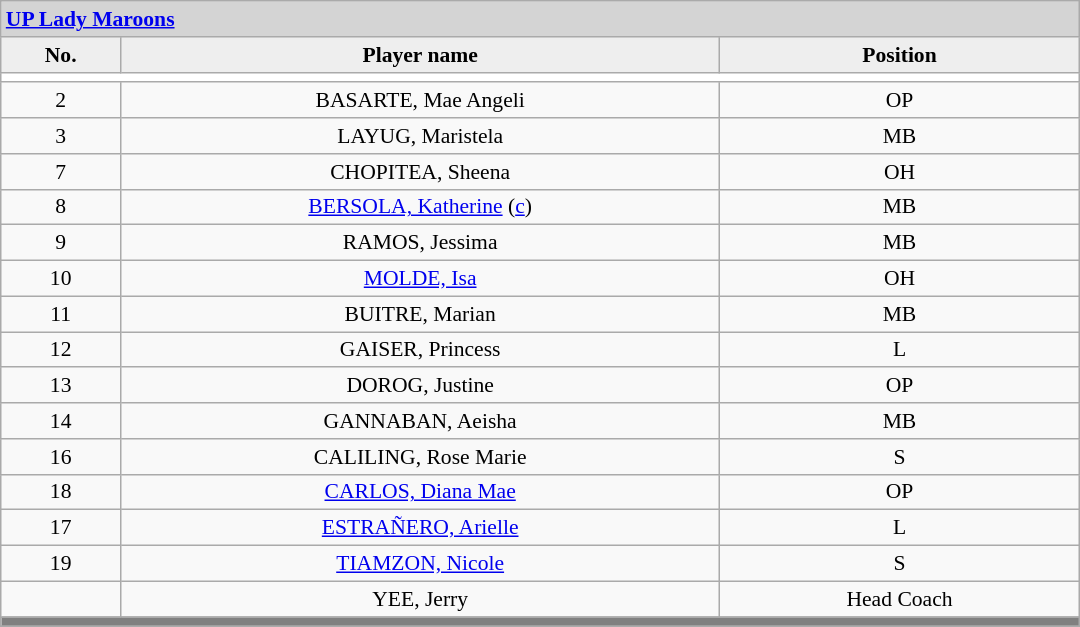<table class="wikitable collapsible autocollapse"  style="text-align:center; font-size:90%; width:50em">
<tr>
<th style="background:#D4D4D4; text-align:left;" colspan=3> <a href='#'>UP Lady Maroons</a></th>
</tr>
<tr style="background:#EEEEEE; font-weight:bold;">
<td width=10%>No.</td>
<td width=50%>Player name</td>
<td width=30%>Position</td>
</tr>
<tr style="background:#FFFFFF;">
<td colspan=3 align=center></td>
</tr>
<tr>
<td align=center>2</td>
<td>BASARTE, Mae Angeli</td>
<td align=center>OP</td>
</tr>
<tr>
<td align=center>3</td>
<td>LAYUG, Maristela</td>
<td align=center>MB</td>
</tr>
<tr>
<td align=center>7</td>
<td>CHOPITEA, Sheena</td>
<td align=center>OH</td>
</tr>
<tr>
<td align=center>8</td>
<td><a href='#'>BERSOLA, Katherine</a> (<a href='#'>c</a>)</td>
<td align=center>MB</td>
</tr>
<tr>
<td align=center>9</td>
<td>RAMOS, Jessima</td>
<td align=center>MB</td>
</tr>
<tr>
<td align=center>10</td>
<td><a href='#'>MOLDE, Isa</a></td>
<td align=center>OH</td>
</tr>
<tr>
<td align=center>11</td>
<td>BUITRE, Marian</td>
<td align=center>MB</td>
</tr>
<tr>
<td align=center>12</td>
<td>GAISER, Princess</td>
<td align=center>L</td>
</tr>
<tr>
<td align=center>13</td>
<td>DOROG, Justine</td>
<td align=center>OP</td>
</tr>
<tr>
<td align=center>14</td>
<td>GANNABAN, Aeisha</td>
<td align=center>MB</td>
</tr>
<tr>
<td align=center>16</td>
<td>CALILING, Rose Marie</td>
<td align=center>S</td>
</tr>
<tr>
<td align=center>18</td>
<td><a href='#'>CARLOS, Diana Mae</a></td>
<td align=center>OP</td>
</tr>
<tr>
<td align=center>17</td>
<td><a href='#'>ESTRAÑERO, Arielle</a></td>
<td align=center>L</td>
</tr>
<tr>
<td align=center>19</td>
<td><a href='#'>TIAMZON, Nicole</a></td>
<td align=center>S</td>
</tr>
<tr>
<td align=center></td>
<td>YEE, Jerry</td>
<td align=center>Head Coach</td>
</tr>
<tr>
<th style="background:gray;" colspan=3></th>
</tr>
<tr>
</tr>
</table>
